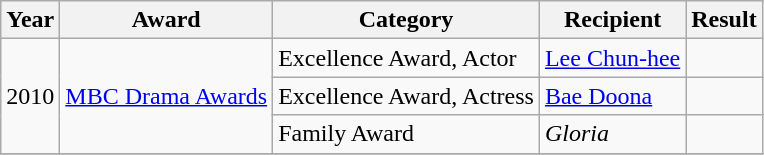<table class="wikitable">
<tr>
<th>Year</th>
<th>Award</th>
<th>Category</th>
<th>Recipient</th>
<th>Result</th>
</tr>
<tr>
<td rowspan=3>2010</td>
<td rowspan=3><a href='#'>MBC Drama Awards</a></td>
<td>Excellence Award, Actor</td>
<td><a href='#'>Lee Chun-hee</a></td>
<td></td>
</tr>
<tr>
<td>Excellence Award, Actress</td>
<td><a href='#'>Bae Doona</a></td>
<td></td>
</tr>
<tr>
<td>Family Award</td>
<td><em>Gloria</em></td>
<td></td>
</tr>
<tr>
</tr>
</table>
